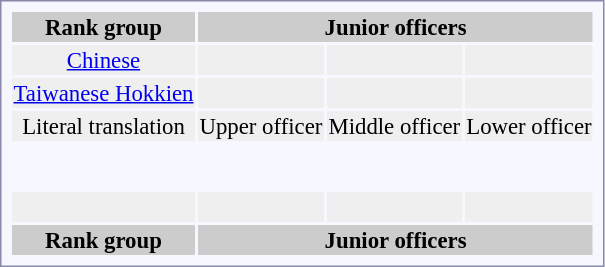<table style="border:1px solid #8888aa; background-color:#f7f8ff; padding:5px; font-size:95%; margin: 0px 12px 12px 0px;">
<tr style="background-color:#CCCCCC; text-align:center;">
<th>Rank group</th>
<th colspan="3">Junior officers</th>
</tr>
<tr style="text-align:center; background:#efefef;">
<td><a href='#'>Chinese</a></td>
<td></td>
<td></td>
<td></td>
</tr>
<tr style="text-align:center; background:#efefef;">
<td><a href='#'>Taiwanese Hokkien</a></td>
<td></td>
<td></td>
<td></td>
</tr>
<tr style="text-align:center; background:#efefef;">
<td>Literal translation</td>
<td>Upper officer</td>
<td>Middle officer</td>
<td>Lower officer</td>
</tr>
<tr style="text-align:center;">
<td rowspan=2><strong></strong></td>
<td></td>
<td></td>
<td></td>
</tr>
<tr style="text-align:center;">
<td></td>
<td></td>
<td></td>
</tr>
<tr style="text-align:center;">
<td rowspan=2><strong></strong></td>
<td></td>
<td></td>
<td></td>
</tr>
<tr style="text-align:center;">
<td></td>
<td></td>
<td></td>
</tr>
<tr style="text-align:center;">
<td rowspan=2><strong></strong></td>
<td></td>
<td></td>
<td></td>
</tr>
<tr style="text-align:center;">
<td></td>
<td></td>
<td></td>
</tr>
<tr style="text-align:center;">
<td rowspan=2><strong></strong></td>
<td></td>
<td></td>
<td></td>
</tr>
<tr style="text-align:center;">
<td></td>
<td></td>
<td></td>
</tr>
<tr style="text-align:center; background:#efefef;">
<td></td>
<td><br></td>
<td><br></td>
<td><br></td>
</tr>
<tr style="background-color:#CCCCCC; text-align:center;">
<th>Rank group</th>
<th colspan="3">Junior officers</th>
</tr>
</table>
